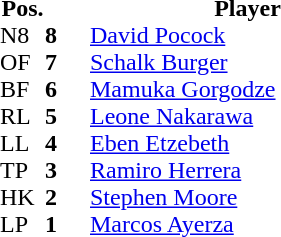<table style="font-size:100%" cellspacing="0" cellpadding="0">
<tr>
<th width="30">Pos.</th>
<th width="30"></th>
<th width="210">Player</th>
</tr>
<tr>
<td>N8</td>
<td><strong>8</strong></td>
<td> <a href='#'>David Pocock</a></td>
</tr>
<tr>
<td>OF</td>
<td><strong>7</strong></td>
<td> <a href='#'>Schalk Burger</a></td>
</tr>
<tr>
<td>BF</td>
<td><strong>6</strong></td>
<td> <a href='#'>Mamuka Gorgodze</a></td>
</tr>
<tr>
<td>RL</td>
<td><strong>5</strong></td>
<td> <a href='#'>Leone Nakarawa</a></td>
</tr>
<tr>
<td>LL</td>
<td><strong>4</strong></td>
<td> <a href='#'>Eben Etzebeth</a></td>
</tr>
<tr>
<td>TP</td>
<td><strong>3</strong></td>
<td> <a href='#'>Ramiro Herrera</a></td>
</tr>
<tr>
<td>HK</td>
<td><strong>2</strong></td>
<td> <a href='#'>Stephen Moore</a></td>
</tr>
<tr>
<td>LP</td>
<td><strong>1</strong></td>
<td> <a href='#'>Marcos Ayerza</a></td>
</tr>
</table>
